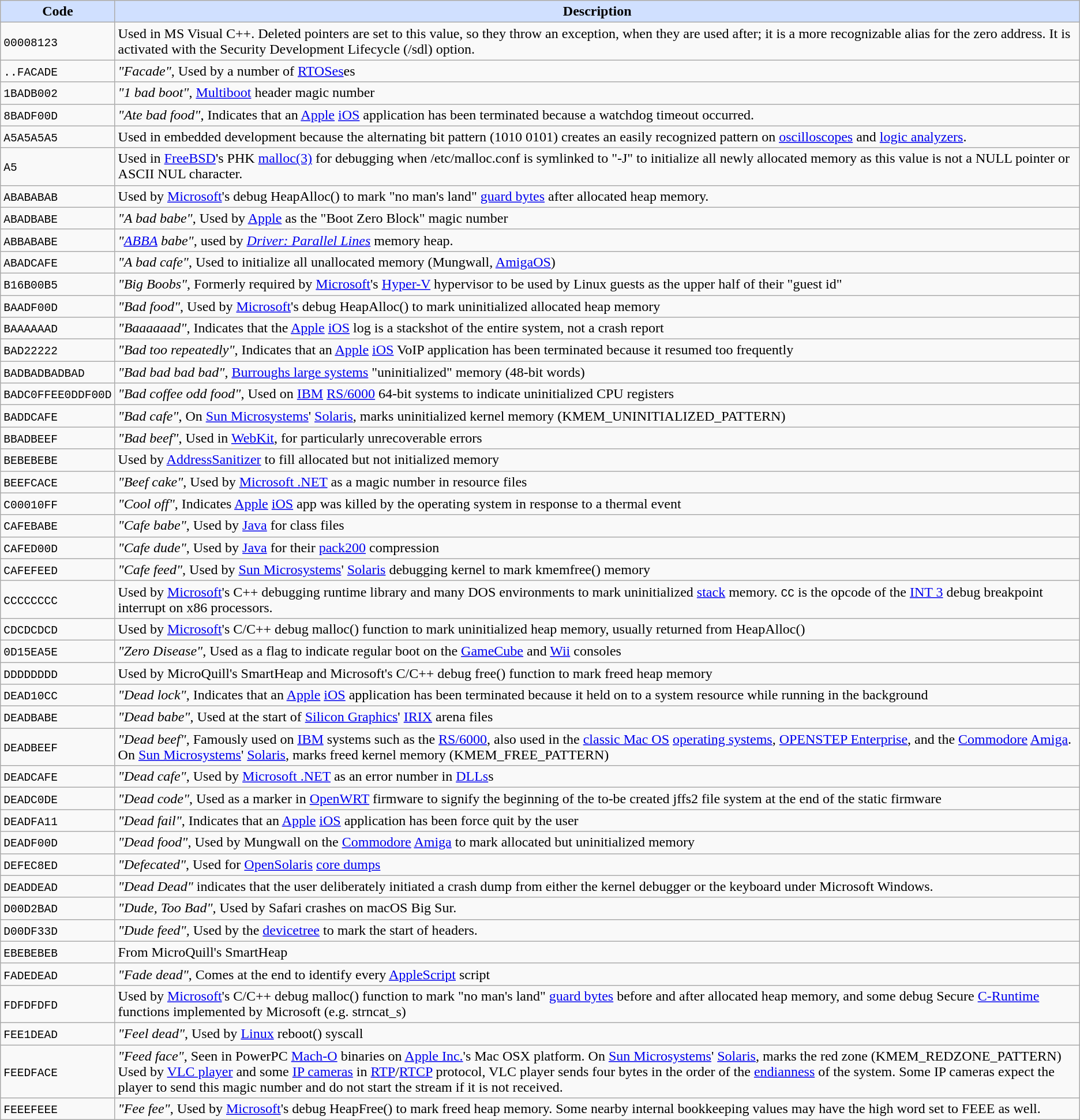<table class="wikitable">
<tr>
<th style="background:#D0E0FF">Code</th>
<th style="background:#D0E0FF">Description</th>
</tr>
<tr>
<td><code>00008123</code></td>
<td>Used in MS Visual C++. Deleted pointers are set to this value, so they throw an exception, when they are used after; it is a more recognizable alias for the zero address. It is activated with the Security Development Lifecycle (/sdl) option.</td>
</tr>
<tr>
<td><code>..FACADE</code></td>
<td><em>"Facade"</em>, Used by a number of <a href='#'>RTOSes</a>es</td>
</tr>
<tr>
<td><code>1BADB002</code></td>
<td><em>"1 bad boot"</em>, <a href='#'>Multiboot</a> header magic number</td>
</tr>
<tr>
<td><code>8BADF00D</code></td>
<td><em>"Ate bad food"</em>, Indicates that an <a href='#'>Apple</a> <a href='#'>iOS</a> application has been terminated because a watchdog timeout occurred.</td>
</tr>
<tr>
<td><code>A5A5A5A5</code></td>
<td>Used in embedded development because the alternating bit pattern (1010 0101) creates an easily recognized pattern on <a href='#'>oscilloscopes</a> and <a href='#'>logic analyzers</a>.</td>
</tr>
<tr>
<td><code>A5</code></td>
<td>Used in <a href='#'>FreeBSD</a>'s PHK <a href='#'>malloc(3)</a> for debugging when /etc/malloc.conf is symlinked to "-J" to initialize all newly allocated memory as this value is not a NULL pointer or ASCII NUL character.</td>
</tr>
<tr>
<td><code>ABABABAB</code></td>
<td>Used by <a href='#'>Microsoft</a>'s debug HeapAlloc() to mark "no man's land" <a href='#'>guard bytes</a> after allocated heap memory.</td>
</tr>
<tr>
<td><code>ABADBABE</code></td>
<td><em>"A bad babe"</em>, Used by <a href='#'>Apple</a> as the "Boot Zero Block" magic number</td>
</tr>
<tr>
<td><code>ABBABABE</code></td>
<td><em>"<a href='#'>ABBA</a> babe"</em>, used by <em><a href='#'>Driver: Parallel Lines</a></em> memory heap.</td>
</tr>
<tr>
<td><code>ABADCAFE</code></td>
<td><em>"A bad cafe"</em>, Used to initialize all unallocated memory (Mungwall, <a href='#'>AmigaOS</a>)</td>
</tr>
<tr>
<td><code>B16B00B5</code></td>
<td><em>"Big Boobs"</em>, Formerly required by <a href='#'>Microsoft</a>'s <a href='#'>Hyper-V</a> hypervisor to be used by Linux guests as the upper half of their "guest id"</td>
</tr>
<tr>
<td><code>BAADF00D</code></td>
<td><em>"Bad food"</em>, Used by <a href='#'>Microsoft</a>'s debug HeapAlloc() to mark uninitialized allocated heap memory</td>
</tr>
<tr>
<td><code>BAAAAAAD</code></td>
<td><em>"Baaaaaad"</em>, Indicates that the <a href='#'>Apple</a> <a href='#'>iOS</a> log is a stackshot of the entire system, not a crash report</td>
</tr>
<tr>
<td><code>BAD22222</code></td>
<td><em>"Bad too repeatedly"</em>, Indicates that an <a href='#'>Apple</a> <a href='#'>iOS</a> VoIP application has been terminated because it resumed too frequently</td>
</tr>
<tr>
<td><code>BADBADBADBAD</code></td>
<td><em>"Bad bad bad bad"</em>, <a href='#'>Burroughs large systems</a> "uninitialized" memory (48-bit words)</td>
</tr>
<tr>
<td><code>BADC0FFEE0DDF00D</code></td>
<td><em>"Bad coffee odd food"</em>, Used on <a href='#'>IBM</a> <a href='#'>RS/6000</a> 64-bit systems to indicate uninitialized CPU registers</td>
</tr>
<tr>
<td><code>BADDCAFE</code></td>
<td><em>"Bad cafe"</em>, On <a href='#'>Sun Microsystems</a>' <a href='#'>Solaris</a>, marks uninitialized kernel memory (KMEM_UNINITIALIZED_PATTERN)</td>
</tr>
<tr>
<td><code>BBADBEEF</code></td>
<td><em>"Bad beef"</em>, Used in <a href='#'>WebKit</a>, for particularly unrecoverable errors</td>
</tr>
<tr>
<td><code>BEBEBEBE</code></td>
<td>Used by <a href='#'>AddressSanitizer</a> to fill allocated but not initialized memory</td>
</tr>
<tr>
<td><code>BEEFCACE</code></td>
<td><em>"Beef cake"</em>, Used by <a href='#'>Microsoft .NET</a> as a magic number in resource files</td>
</tr>
<tr>
<td><code>C00010FF</code></td>
<td><em>"Cool off"</em>, Indicates <a href='#'>Apple</a> <a href='#'>iOS</a> app was killed by the operating system in response to a thermal event</td>
</tr>
<tr>
<td><code>CAFEBABE</code></td>
<td><em>"Cafe babe"</em>, Used by <a href='#'>Java</a> for class files</td>
</tr>
<tr>
<td><code>CAFED00D</code></td>
<td><em>"Cafe dude"</em>, Used by <a href='#'>Java</a> for their <a href='#'>pack200</a> compression</td>
</tr>
<tr>
<td><code>CAFEFEED</code></td>
<td><em>"Cafe feed"</em>, Used by <a href='#'>Sun Microsystems</a>' <a href='#'>Solaris</a> debugging kernel to mark kmemfree() memory</td>
</tr>
<tr>
<td><code>CCCCCCCC</code></td>
<td>Used by <a href='#'>Microsoft</a>'s C++ debugging runtime library and many DOS environments to mark uninitialized <a href='#'>stack</a> memory. <code>CC</code> is the opcode of the <a href='#'>INT 3</a> debug breakpoint interrupt on x86 processors.</td>
</tr>
<tr>
<td><code>CDCDCDCD</code></td>
<td>Used by <a href='#'>Microsoft</a>'s C/C++ debug malloc() function to mark uninitialized heap memory, usually returned from HeapAlloc()</td>
</tr>
<tr>
<td><code>0D15EA5E</code></td>
<td><em>"Zero Disease"</em>, Used as a flag to indicate regular boot on the <a href='#'>GameCube</a> and <a href='#'>Wii</a> consoles</td>
</tr>
<tr>
<td><code>DDDDDDDD</code></td>
<td>Used by MicroQuill's SmartHeap and Microsoft's C/C++ debug free() function to mark freed heap memory</td>
</tr>
<tr>
<td><code>DEAD10CC</code></td>
<td><em>"Dead lock"</em>, Indicates that an <a href='#'>Apple</a> <a href='#'>iOS</a> application has been terminated because it held on to a system resource while running in the background</td>
</tr>
<tr>
<td><code>DEADBABE</code></td>
<td><em>"Dead babe"</em>, Used at the start of <a href='#'>Silicon Graphics</a>' <a href='#'>IRIX</a> arena files</td>
</tr>
<tr id="DEADBEEF">
<td><code>DEADBEEF</code></td>
<td><em>"Dead beef"</em>, Famously used on <a href='#'>IBM</a> systems such as the <a href='#'>RS/6000</a>, also used in the <a href='#'>classic Mac OS</a> <a href='#'>operating systems</a>, <a href='#'>OPENSTEP Enterprise</a>, and the <a href='#'>Commodore</a> <a href='#'>Amiga</a>. On <a href='#'>Sun Microsystems</a>' <a href='#'>Solaris</a>, marks freed kernel memory (KMEM_FREE_PATTERN)</td>
</tr>
<tr>
<td><code>DEADCAFE</code></td>
<td><em>"Dead cafe"</em>, Used by <a href='#'>Microsoft .NET</a> as an error number in <a href='#'>DLLs</a>s</td>
</tr>
<tr>
<td><code>DEADC0DE</code></td>
<td><em>"Dead code"</em>, Used as a marker in <a href='#'>OpenWRT</a> firmware to signify the beginning of the to-be created jffs2 file system at the end of the static firmware</td>
</tr>
<tr>
<td><code>DEADFA11</code></td>
<td><em>"Dead fail"</em>, Indicates that an <a href='#'>Apple</a> <a href='#'>iOS</a> application has been force quit by the user</td>
</tr>
<tr>
<td><code>DEADF00D</code></td>
<td><em>"Dead food"</em>, Used by Mungwall on the <a href='#'>Commodore</a> <a href='#'>Amiga</a> to mark allocated but uninitialized memory</td>
</tr>
<tr>
<td><code>DEFEC8ED</code></td>
<td><em>"Defecated"</em>, Used for <a href='#'>OpenSolaris</a> <a href='#'>core dumps</a></td>
</tr>
<tr>
<td><code>DEADDEAD</code></td>
<td><em>"Dead Dead"</em> indicates that the user deliberately initiated a crash dump from either the kernel debugger or the keyboard under Microsoft Windows.</td>
</tr>
<tr>
<td><code>D00D2BAD</code></td>
<td><em>"Dude, Too Bad",</em> Used by Safari crashes on macOS Big Sur.</td>
</tr>
<tr>
<td><code>D00DF33D</code></td>
<td><em>"Dude feed",</em> Used by the <a href='#'>devicetree</a> to mark the start of headers.</td>
</tr>
<tr>
<td><code>EBEBEBEB</code></td>
<td>From MicroQuill's SmartHeap</td>
</tr>
<tr>
<td><code>FADEDEAD</code></td>
<td><em>"Fade dead"</em>, Comes at the end to identify every <a href='#'>AppleScript</a> script</td>
</tr>
<tr>
<td><code>FDFDFDFD</code></td>
<td>Used by <a href='#'>Microsoft</a>'s C/C++ debug malloc() function to mark "no man's land" <a href='#'>guard bytes</a> before and after allocated heap memory, and some debug Secure <a href='#'>C-Runtime</a> functions implemented by Microsoft (e.g. strncat_s) </td>
</tr>
<tr>
<td><code>FEE1DEAD</code></td>
<td><em>"Feel dead"</em>, Used by <a href='#'>Linux</a> reboot() syscall</td>
</tr>
<tr>
<td><code>FEEDFACE</code></td>
<td><em>"Feed face"</em>, Seen in PowerPC <a href='#'>Mach-O</a> binaries on <a href='#'>Apple Inc.</a>'s Mac OSX platform. On <a href='#'>Sun Microsystems</a>' <a href='#'>Solaris</a>, marks the red zone (KMEM_REDZONE_PATTERN)<br>Used by <a href='#'>VLC player</a> and some <a href='#'>IP cameras</a> in <a href='#'>RTP</a>/<a href='#'>RTCP</a> protocol, VLC player sends four bytes in the order of the <a href='#'>endianness</a> of the system. Some IP cameras expect the player to send this magic number and do not start the stream if it is not received.</td>
</tr>
<tr>
<td><code>FEEEFEEE</code></td>
<td><em>"Fee fee"</em>, Used by <a href='#'>Microsoft</a>'s debug HeapFree() to mark freed heap memory. Some nearby internal bookkeeping values may have the high word set to FEEE as well.</td>
</tr>
</table>
